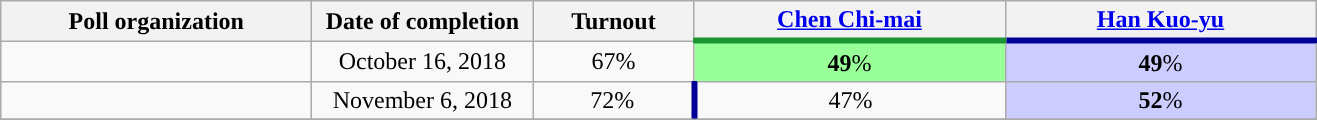<table class="wikitable collapsible autocollapse" style="text-align:center">
<tr>
<th style="width:200px;">Poll organization</th>
<th style="width:140px;">Date of completion</th>
<th style="width:100px;">Turnout</th>
<th style="width:200px; border-bottom:4px solid #1B9431;"> <a href='#'>Chen Chi-mai</a></th>
<th style="width:200px; border-bottom:4px solid #000099;"> <a href='#'>Han Kuo-yu</a></th>
</tr>
<tr>
<td></td>
<td>October 16, 2018</td>
<td>67%</td>
<td style="background-color:#99FF99; "><strong>49</strong>%</td>
<td style="background-color:#CCCCFF; "><strong>49</strong>%</td>
</tr>
<tr>
<td></td>
<td>November 6, 2018</td>
<td>72%</td>
<td style="border-left:4px solid #000099;">47%</td>
<td style="background-color:#CCCCFF;"><strong>52</strong>%</td>
</tr>
<tr>
</tr>
</table>
